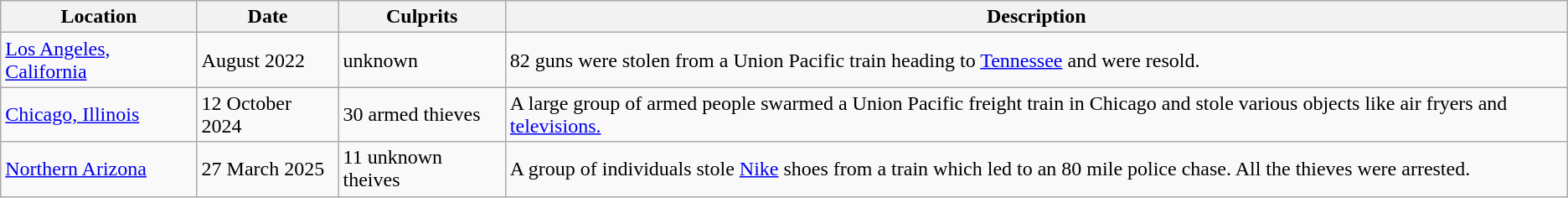<table class="wikitable">
<tr>
<th>Location</th>
<th>Date</th>
<th>Culprits</th>
<th>Description</th>
</tr>
<tr>
<td><a href='#'>Los Angeles, California</a></td>
<td>August 2022</td>
<td>unknown</td>
<td>82 guns were stolen from a Union Pacific train heading to <a href='#'>Tennessee</a> and were resold.</td>
</tr>
<tr>
<td><a href='#'>Chicago, Illinois</a></td>
<td>12 October 2024</td>
<td>30 armed thieves</td>
<td>A large group of armed people swarmed a Union Pacific freight train in Chicago and stole various objects like air fryers and <a href='#'>televisions.</a></td>
</tr>
<tr>
<td><a href='#'>Northern Arizona</a></td>
<td>27 March 2025</td>
<td>11 unknown theives</td>
<td>A group of individuals stole <a href='#'>Nike</a> shoes from a train which led to an 80 mile police chase. All the thieves were arrested.</td>
</tr>
</table>
